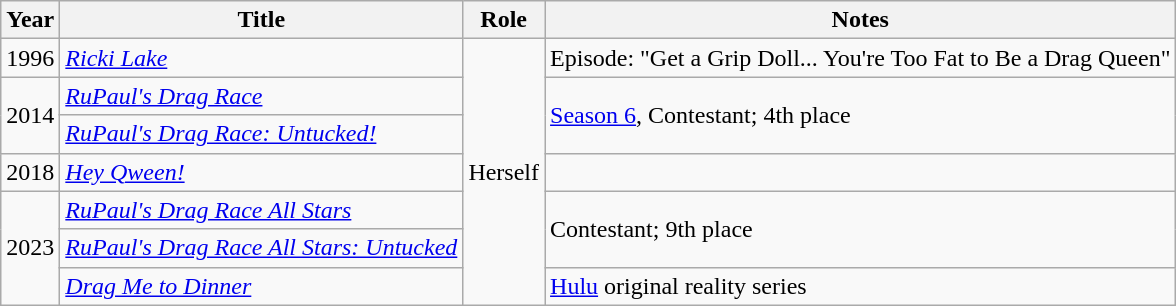<table class="wikitable sortable">
<tr>
<th>Year</th>
<th>Title</th>
<th>Role</th>
<th class="unsortable">Notes</th>
</tr>
<tr>
<td>1996</td>
<td><em><a href='#'>Ricki Lake</a></em></td>
<td rowspan="7">Herself</td>
<td>Episode: "Get a Grip Doll... You're Too Fat to Be a Drag Queen"</td>
</tr>
<tr>
<td rowspan="2">2014</td>
<td><em><a href='#'>RuPaul's Drag Race</a></em></td>
<td rowspan="2"><a href='#'>Season 6</a>, Contestant; 4th place</td>
</tr>
<tr>
<td><em><a href='#'>RuPaul's Drag Race: Untucked!</a></em></td>
</tr>
<tr>
<td>2018</td>
<td><em><a href='#'>Hey Qween!</a></em></td>
<td></td>
</tr>
<tr>
<td rowspan="3">2023</td>
<td><em><a href='#'>RuPaul's Drag Race All Stars</a></em></td>
<td rowspan="2">Contestant; 9th place</td>
</tr>
<tr>
<td scope="row"><em><a href='#'>RuPaul's Drag Race All Stars: Untucked</a></em></td>
</tr>
<tr>
<td><em><a href='#'>Drag Me to Dinner</a></em></td>
<td><a href='#'>Hulu</a> original reality series</td>
</tr>
</table>
